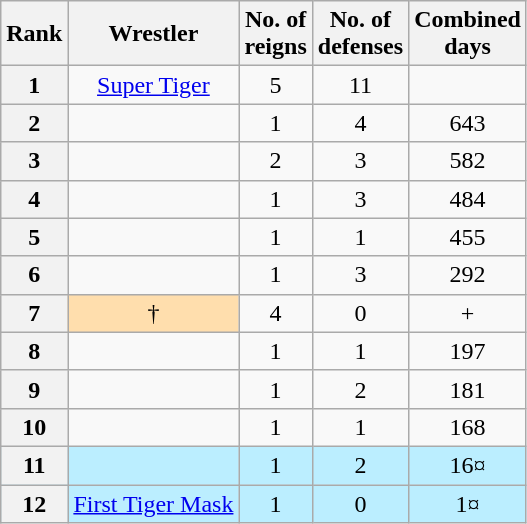<table class="wikitable sortable" style="text-align: center">
<tr>
<th>Rank</th>
<th>Wrestler</th>
<th data-sort-type="number">No. of<br>reigns</th>
<th data-sort-type="number">No. of<br>defenses</th>
<th data-sort-type="number">Combined<br>days</th>
</tr>
<tr>
<th>1</th>
<td><a href='#'>Super Tiger </a></td>
<td>5</td>
<td>11</td>
<td></td>
</tr>
<tr>
<th>2</th>
<td></td>
<td>1</td>
<td>4</td>
<td>643</td>
</tr>
<tr>
<th>3</th>
<td></td>
<td>2</td>
<td>3</td>
<td>582</td>
</tr>
<tr>
<th>4</th>
<td></td>
<td>1</td>
<td>3</td>
<td>484</td>
</tr>
<tr>
<th>5</th>
<td></td>
<td>1</td>
<td>1</td>
<td>455</td>
</tr>
<tr>
<th>6</th>
<td></td>
<td>1</td>
<td>3</td>
<td>292</td>
</tr>
<tr>
<th>7</th>
<td style="background: #ffdead;"> †</td>
<td>4</td>
<td>0</td>
<td>+</td>
</tr>
<tr>
<th>8</th>
<td></td>
<td>1</td>
<td>1</td>
<td>197</td>
</tr>
<tr>
<th>9</th>
<td></td>
<td>1</td>
<td>2</td>
<td>181</td>
</tr>
<tr>
<th>10</th>
<td></td>
<td>1</td>
<td>1</td>
<td>168</td>
</tr>
<tr style="background-color:#bbeeff">
<th>11</th>
<td></td>
<td>1</td>
<td>2</td>
<td>16¤</td>
</tr>
<tr style="background-color:#bbeeff">
<th>12</th>
<td><a href='#'>First Tiger Mask</a></td>
<td>1</td>
<td>0</td>
<td>1¤</td>
</tr>
</table>
